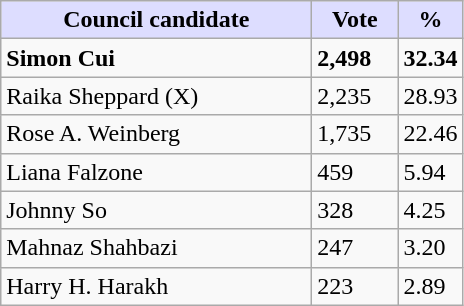<table class="wikitable">
<tr>
<th style="background:#ddf; width:200px;">Council candidate</th>
<th style="background:#ddf; width:50px;">Vote</th>
<th style="background:#ddf; width:30px;">%</th>
</tr>
<tr>
<td><strong>Simon Cui</strong></td>
<td><strong>2,498</strong></td>
<td><strong>32.34</strong></td>
</tr>
<tr>
<td>Raika Sheppard (X)</td>
<td>2,235</td>
<td>28.93</td>
</tr>
<tr>
<td>Rose A. Weinberg</td>
<td>1,735</td>
<td>22.46</td>
</tr>
<tr>
<td>Liana Falzone</td>
<td>459</td>
<td>5.94</td>
</tr>
<tr>
<td>Johnny So</td>
<td>328</td>
<td>4.25</td>
</tr>
<tr>
<td>Mahnaz Shahbazi</td>
<td>247</td>
<td>3.20</td>
</tr>
<tr>
<td>Harry H. Harakh</td>
<td>223</td>
<td>2.89</td>
</tr>
</table>
